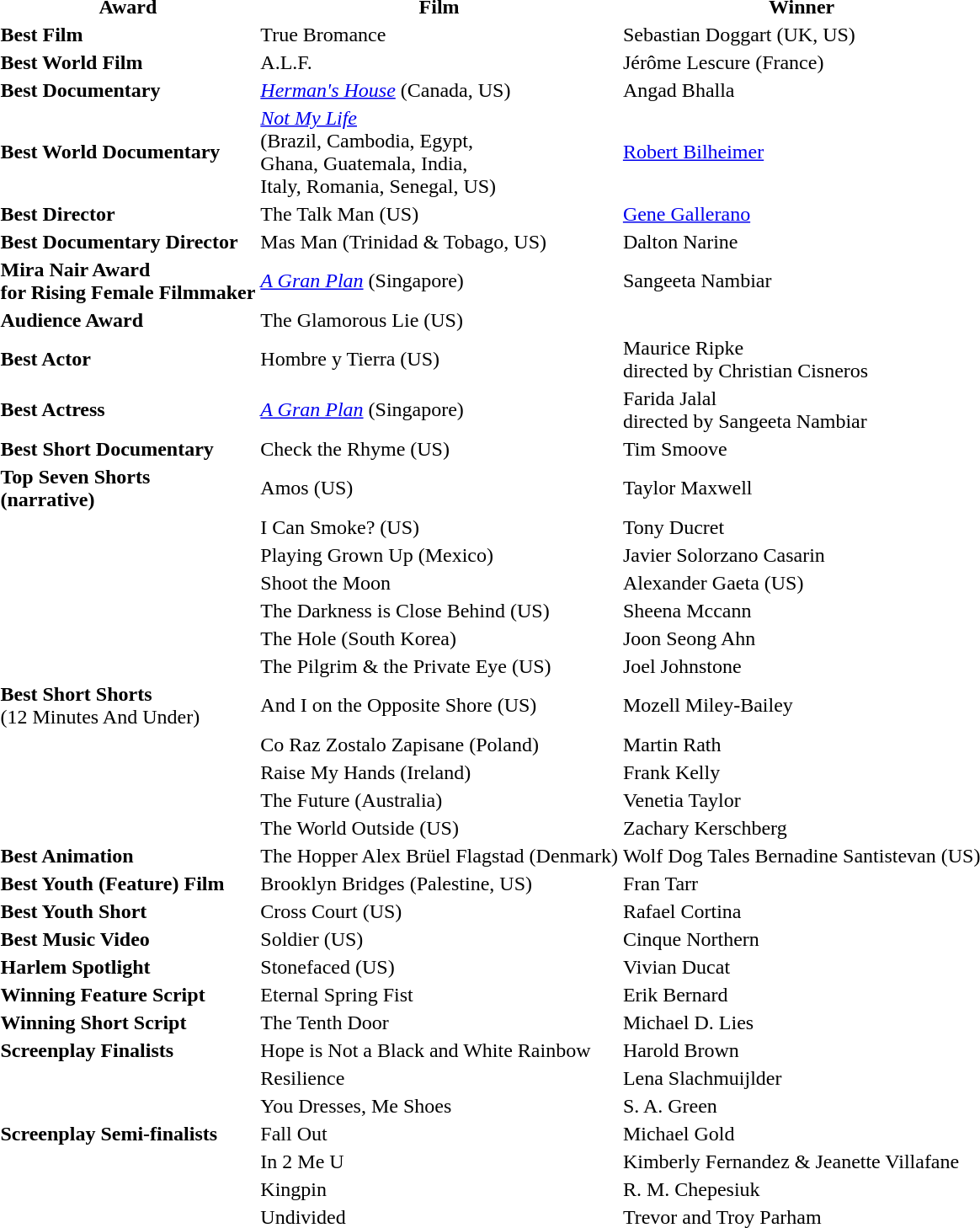<table>
<tr>
<th>Award</th>
<th>Film</th>
<th>Winner</th>
</tr>
<tr>
<td><strong>Best Film</strong></td>
<td>True Bromance</td>
<td>Sebastian Doggart (UK, US)</td>
</tr>
<tr>
<td><strong>Best World Film</strong></td>
<td>A.L.F.</td>
<td>Jérôme Lescure (France)</td>
</tr>
<tr>
<td><strong>Best Documentary</strong></td>
<td><em><a href='#'>Herman's House</a></em> (Canada, US)</td>
<td>Angad Bhalla</td>
</tr>
<tr>
<td><strong>Best World Documentary</strong></td>
<td><em><a href='#'>Not My Life</a></em><br>(Brazil, Cambodia, Egypt,<br>Ghana, Guatemala, India,<br>Italy, Romania, Senegal, US)</td>
<td><a href='#'>Robert Bilheimer</a></td>
</tr>
<tr>
<td><strong>Best Director</strong></td>
<td>The Talk Man (US)</td>
<td><a href='#'>Gene Gallerano</a></td>
</tr>
<tr>
<td><strong>Best Documentary Director</strong></td>
<td>Mas Man (Trinidad & Tobago, US)</td>
<td>Dalton Narine</td>
</tr>
<tr>
<td><strong>Mira Nair Award<br>for Rising Female Filmmaker</strong></td>
<td><em><a href='#'>A Gran Plan</a></em> (Singapore)</td>
<td>Sangeeta Nambiar</td>
</tr>
<tr>
<td><strong>Audience Award</strong></td>
<td>The Glamorous Lie (US)</td>
<td></td>
</tr>
<tr>
<td><strong>Best Actor</strong></td>
<td>Hombre y Tierra (US)</td>
<td>Maurice Ripke<br>directed by Christian Cisneros</td>
</tr>
<tr>
<td><strong>Best Actress</strong></td>
<td><em><a href='#'>A Gran Plan</a></em> (Singapore)</td>
<td>Farida Jalal<br>directed by Sangeeta Nambiar</td>
</tr>
<tr>
<td><strong>Best Short Documentary</strong></td>
<td>Check the Rhyme (US)</td>
<td>Tim Smoove</td>
</tr>
<tr>
<td><strong>Top Seven Shorts<br>(narrative)</strong></td>
<td>Amos (US)</td>
<td>Taylor Maxwell</td>
</tr>
<tr>
<td></td>
<td>I Can Smoke? (US)</td>
<td>Tony Ducret</td>
</tr>
<tr>
<td></td>
<td>Playing Grown Up (Mexico)</td>
<td>Javier Solorzano Casarin</td>
</tr>
<tr>
<td></td>
<td>Shoot the Moon</td>
<td>Alexander Gaeta (US)</td>
</tr>
<tr>
<td></td>
<td>The Darkness is Close Behind (US)</td>
<td>Sheena Mccann</td>
</tr>
<tr>
<td></td>
<td>The Hole (South Korea)</td>
<td>Joon Seong Ahn</td>
</tr>
<tr>
<td></td>
<td>The Pilgrim & the Private Eye (US)</td>
<td>Joel Johnstone</td>
</tr>
<tr>
<td><strong>Best Short Shorts</strong><br>(12 Minutes And Under)</td>
<td>And I on the Opposite Shore (US)</td>
<td>Mozell Miley-Bailey</td>
</tr>
<tr>
<td></td>
<td>Co Raz Zostalo Zapisane (Poland)</td>
<td>Martin Rath</td>
</tr>
<tr>
<td></td>
<td>Raise My Hands (Ireland)</td>
<td>Frank Kelly</td>
</tr>
<tr>
<td></td>
<td>The Future (Australia)</td>
<td>Venetia Taylor</td>
</tr>
<tr>
<td></td>
<td>The World Outside (US)</td>
<td>Zachary Kerschberg</td>
</tr>
<tr>
<td><strong>Best Animation</strong></td>
<td>The Hopper Alex Brüel Flagstad (Denmark)</td>
<td>Wolf Dog Tales Bernadine Santistevan (US)</td>
</tr>
<tr>
<td><strong>Best Youth (Feature) Film</strong></td>
<td>Brooklyn Bridges (Palestine, US)</td>
<td>Fran Tarr</td>
</tr>
<tr>
<td><strong>Best Youth Short</strong></td>
<td>Cross Court (US)</td>
<td>Rafael Cortina</td>
</tr>
<tr>
<td><strong>Best Music Video</strong></td>
<td>Soldier (US)</td>
<td>Cinque Northern</td>
</tr>
<tr>
<td><strong>Harlem Spotlight</strong></td>
<td>Stonefaced (US)</td>
<td>Vivian Ducat</td>
</tr>
<tr>
<td><strong>Winning Feature Script</strong></td>
<td>Eternal Spring Fist</td>
<td>Erik Bernard</td>
</tr>
<tr>
<td><strong>Winning Short Script</strong></td>
<td>The Tenth Door</td>
<td>Michael D. Lies</td>
</tr>
<tr>
<td><strong>Screenplay Finalists</strong></td>
<td>Hope is Not a Black and White Rainbow</td>
<td>Harold Brown</td>
</tr>
<tr>
<td></td>
<td>Resilience</td>
<td>Lena Slachmuijlder</td>
</tr>
<tr>
<td></td>
<td>You Dresses, Me Shoes</td>
<td>S. A. Green</td>
</tr>
<tr>
<td><strong>Screenplay Semi-finalists</strong></td>
<td>Fall Out</td>
<td>Michael Gold</td>
</tr>
<tr>
<td></td>
<td>In 2 Me U</td>
<td>Kimberly Fernandez & Jeanette Villafane</td>
</tr>
<tr>
<td></td>
<td>Kingpin</td>
<td>R. M. Chepesiuk</td>
</tr>
<tr>
<td></td>
<td>Undivided</td>
<td>Trevor and Troy Parham</td>
</tr>
</table>
